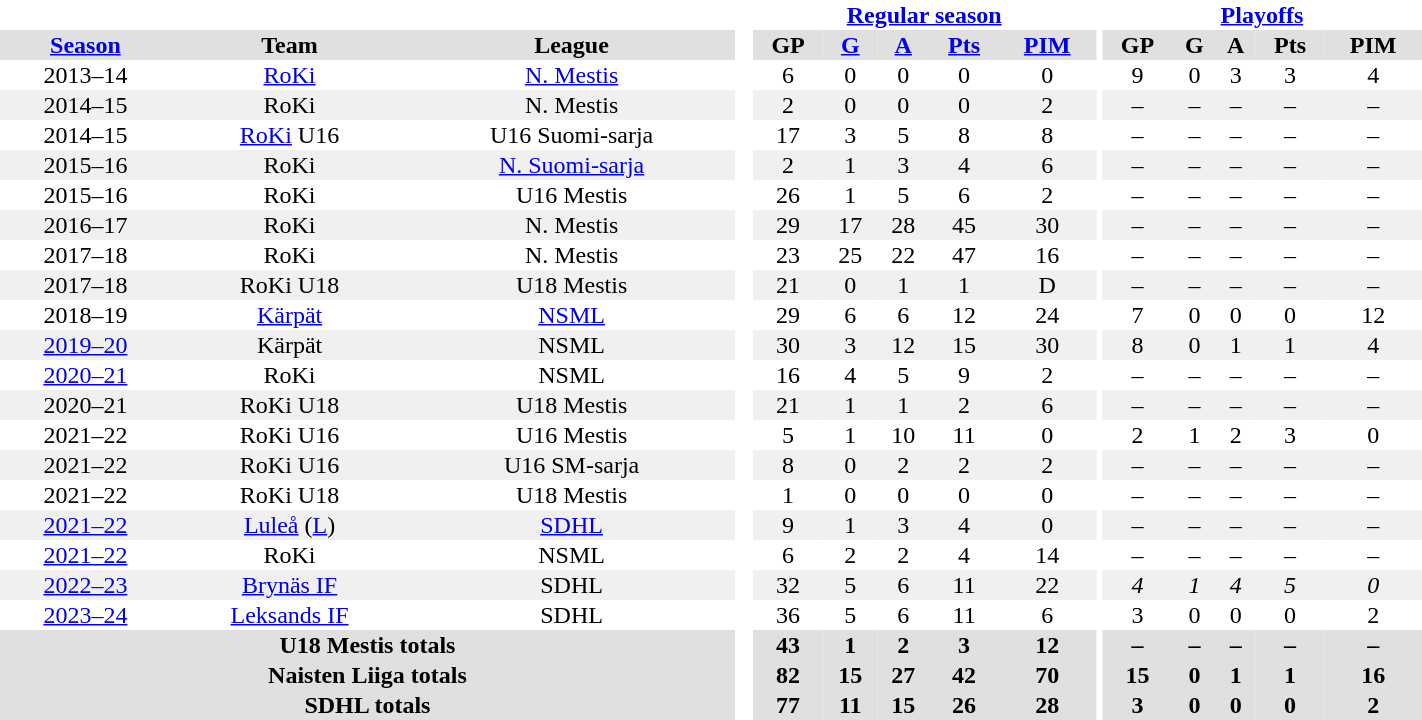<table border="0" cellpadding="1" cellspacing="0" width="75%" style="text-align:center">
<tr>
<th colspan="3" bgcolor="#ffffff"> </th>
<th rowspan="86" bgcolor="#ffffff"> </th>
<th colspan="5"><a href='#'>Regular season</a></th>
<th rowspan="86" bgcolor="#ffffff"></th>
<th colspan="5"><a href='#'>Playoffs</a></th>
</tr>
<tr bgcolor="#e0e0e0">
<th><a href='#'>Season</a></th>
<th>Team</th>
<th>League</th>
<th>GP</th>
<th><a href='#'>G</a></th>
<th><a href='#'>A</a></th>
<th><a href='#'>Pts</a></th>
<th><a href='#'>PIM</a></th>
<th>GP</th>
<th>G</th>
<th>A</th>
<th>Pts</th>
<th>PIM</th>
</tr>
<tr>
<td>2013–14</td>
<td><a href='#'>RoKi</a></td>
<td><a href='#'>N. Mestis</a></td>
<td>6</td>
<td>0</td>
<td>0</td>
<td>0</td>
<td>0</td>
<td>9</td>
<td>0</td>
<td>3</td>
<td>3</td>
<td>4</td>
</tr>
<tr bgcolor="#f0f0f0">
<td>2014–15</td>
<td>RoKi</td>
<td>N. Mestis</td>
<td>2</td>
<td>0</td>
<td>0</td>
<td>0</td>
<td>2</td>
<td>–</td>
<td>–</td>
<td>–</td>
<td>–</td>
<td>–</td>
</tr>
<tr>
<td>2014–15</td>
<td><a href='#'>RoKi</a> U16</td>
<td>U16 Suomi-sarja</td>
<td>17</td>
<td>3</td>
<td>5</td>
<td>8</td>
<td>8</td>
<td>–</td>
<td>–</td>
<td>–</td>
<td>–</td>
<td>–</td>
</tr>
<tr bgcolor="#f0f0f0">
<td>2015–16</td>
<td>RoKi</td>
<td><a href='#'>N. Suomi-sarja</a></td>
<td>2</td>
<td>1</td>
<td>3</td>
<td>4</td>
<td>6</td>
<td>–</td>
<td>–</td>
<td>–</td>
<td>–</td>
<td>–</td>
</tr>
<tr>
<td>2015–16</td>
<td>RoKi</td>
<td>U16 Mestis</td>
<td>26</td>
<td>1</td>
<td>5</td>
<td>6</td>
<td>2</td>
<td>–</td>
<td>–</td>
<td>–</td>
<td>–</td>
<td>–</td>
</tr>
<tr bgcolor="#f0f0f0">
<td>2016–17</td>
<td>RoKi</td>
<td>N. Mestis</td>
<td>29</td>
<td>17</td>
<td>28</td>
<td>45</td>
<td>30</td>
<td>–</td>
<td>–</td>
<td>–</td>
<td>–</td>
<td>–</td>
</tr>
<tr>
<td>2017–18</td>
<td>RoKi</td>
<td>N. Mestis</td>
<td>23</td>
<td>25</td>
<td>22</td>
<td>47</td>
<td>16</td>
<td>–</td>
<td>–</td>
<td>–</td>
<td>–</td>
<td>–</td>
</tr>
<tr bgcolor="#f0f0f0">
<td>2017–18</td>
<td>RoKi U18</td>
<td>U18 Mestis</td>
<td>21</td>
<td>0</td>
<td>1</td>
<td>1</td>
<td>D</td>
<td>–</td>
<td>–</td>
<td>–</td>
<td>–</td>
<td>–</td>
</tr>
<tr>
<td>2018–19</td>
<td><a href='#'>Kärpät</a></td>
<td><a href='#'>NSML</a></td>
<td>29</td>
<td>6</td>
<td>6</td>
<td>12</td>
<td>24</td>
<td>7</td>
<td>0</td>
<td>0</td>
<td>0</td>
<td>12</td>
</tr>
<tr bgcolor="#f0f0f0">
<td><a href='#'>2019–20</a></td>
<td>Kärpät</td>
<td>NSML</td>
<td>30</td>
<td>3</td>
<td>12</td>
<td>15</td>
<td>30</td>
<td>8</td>
<td>0</td>
<td>1</td>
<td>1</td>
<td>4</td>
</tr>
<tr>
<td><a href='#'>2020–21</a></td>
<td>RoKi</td>
<td>NSML</td>
<td>16</td>
<td>4</td>
<td>5</td>
<td>9</td>
<td>2</td>
<td>–</td>
<td>–</td>
<td>–</td>
<td>–</td>
<td>–</td>
</tr>
<tr bgcolor="#f0f0f0">
<td>2020–21</td>
<td>RoKi U18</td>
<td>U18 Mestis</td>
<td>21</td>
<td>1</td>
<td>1</td>
<td>2</td>
<td>6</td>
<td>–</td>
<td>–</td>
<td>–</td>
<td>–</td>
<td>–</td>
</tr>
<tr>
<td>2021–22</td>
<td>RoKi U16</td>
<td>U16 Mestis</td>
<td>5</td>
<td>1</td>
<td>10</td>
<td>11</td>
<td>0</td>
<td>2</td>
<td>1</td>
<td>2</td>
<td>3</td>
<td>0</td>
</tr>
<tr bgcolor="#f0f0f0">
<td>2021–22</td>
<td>RoKi U16</td>
<td>U16 SM-sarja</td>
<td>8</td>
<td>0</td>
<td>2</td>
<td>2</td>
<td>2</td>
<td>–</td>
<td>–</td>
<td>–</td>
<td>–</td>
<td>–</td>
</tr>
<tr>
<td>2021–22</td>
<td>RoKi U18</td>
<td>U18 Mestis</td>
<td>1</td>
<td>0</td>
<td>0</td>
<td>0</td>
<td>0</td>
<td>–</td>
<td>–</td>
<td>–</td>
<td>–</td>
<td>–</td>
</tr>
<tr bgcolor="#f0f0f0">
<td><a href='#'>2021–22</a></td>
<td><a href='#'>Luleå</a> (<a href='#'>L</a>)</td>
<td><a href='#'>SDHL</a></td>
<td>9</td>
<td>1</td>
<td>3</td>
<td>4</td>
<td>0</td>
<td>–</td>
<td>–</td>
<td>–</td>
<td>–</td>
<td>–</td>
</tr>
<tr>
<td><a href='#'>2021–22</a></td>
<td>RoKi</td>
<td>NSML</td>
<td>6</td>
<td>2</td>
<td>2</td>
<td>4</td>
<td>14</td>
<td>–</td>
<td>–</td>
<td>–</td>
<td>–</td>
<td>–</td>
</tr>
<tr bgcolor="#f0f0f0">
<td><a href='#'>2022–23</a></td>
<td><a href='#'>Brynäs IF</a></td>
<td>SDHL</td>
<td>32</td>
<td>5</td>
<td>6</td>
<td>11</td>
<td>22</td>
<td><em>4</em></td>
<td><em>1</em></td>
<td><em>4</em></td>
<td><em>5</em></td>
<td><em>0</em></td>
</tr>
<tr>
<td><a href='#'>2023–24</a></td>
<td><a href='#'>Leksands IF</a></td>
<td>SDHL</td>
<td>36</td>
<td>5</td>
<td>6</td>
<td>11</td>
<td>6</td>
<td>3</td>
<td>0</td>
<td>0</td>
<td>0</td>
<td>2</td>
</tr>
<tr bgcolor="#e0e0e0">
<th colspan="3">U18 Mestis totals</th>
<th>43</th>
<th>1</th>
<th>2</th>
<th>3</th>
<th>12</th>
<th>–</th>
<th>–</th>
<th>–</th>
<th>–</th>
<th>–</th>
</tr>
<tr bgcolor="#e0e0e0">
<th colspan="3">Naisten Liiga totals</th>
<th>82</th>
<th>15</th>
<th>27</th>
<th>42</th>
<th>70</th>
<th>15</th>
<th>0</th>
<th>1</th>
<th>1</th>
<th>16</th>
</tr>
<tr bgcolor="#e0e0e0">
<th colspan="3">SDHL totals</th>
<th>77</th>
<th>11</th>
<th>15</th>
<th>26</th>
<th>28</th>
<th>3</th>
<th>0</th>
<th>0</th>
<th>0</th>
<th>2</th>
</tr>
</table>
